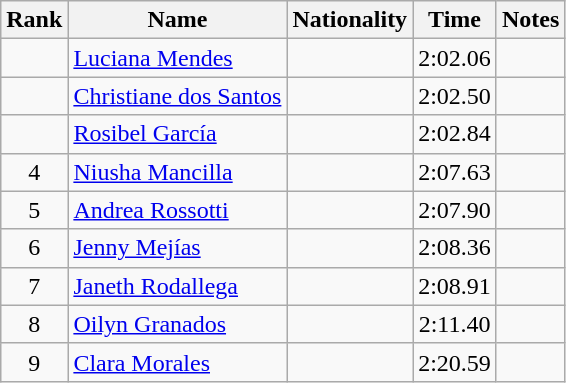<table class="wikitable sortable" style="text-align:center">
<tr>
<th>Rank</th>
<th>Name</th>
<th>Nationality</th>
<th>Time</th>
<th>Notes</th>
</tr>
<tr>
<td></td>
<td align=left><a href='#'>Luciana Mendes</a></td>
<td align=left></td>
<td>2:02.06</td>
<td></td>
</tr>
<tr>
<td></td>
<td align=left><a href='#'>Christiane dos Santos</a></td>
<td align=left></td>
<td>2:02.50</td>
<td></td>
</tr>
<tr>
<td></td>
<td align=left><a href='#'>Rosibel García</a></td>
<td align=left></td>
<td>2:02.84</td>
<td></td>
</tr>
<tr>
<td>4</td>
<td align=left><a href='#'>Niusha Mancilla</a></td>
<td align=left></td>
<td>2:07.63</td>
<td></td>
</tr>
<tr>
<td>5</td>
<td align=left><a href='#'>Andrea Rossotti</a></td>
<td align=left></td>
<td>2:07.90</td>
<td></td>
</tr>
<tr>
<td>6</td>
<td align=left><a href='#'>Jenny Mejías</a></td>
<td align=left></td>
<td>2:08.36</td>
<td></td>
</tr>
<tr>
<td>7</td>
<td align=left><a href='#'>Janeth Rodallega</a></td>
<td align=left></td>
<td>2:08.91</td>
<td></td>
</tr>
<tr>
<td>8</td>
<td align=left><a href='#'>Oilyn Granados</a></td>
<td align=left></td>
<td>2:11.40</td>
<td></td>
</tr>
<tr>
<td>9</td>
<td align=left><a href='#'>Clara Morales</a></td>
<td align=left></td>
<td>2:20.59</td>
<td></td>
</tr>
</table>
